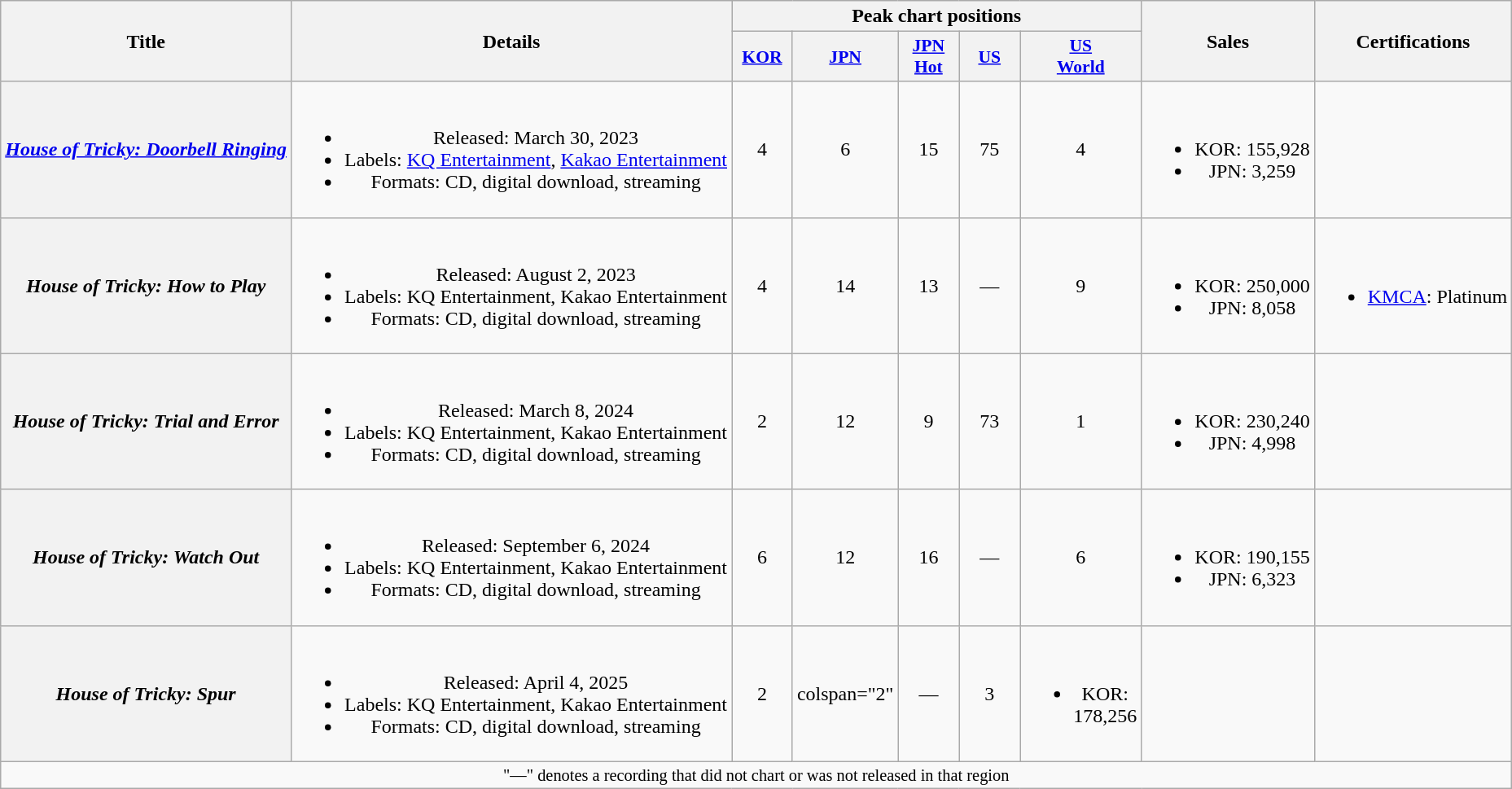<table class="wikitable plainrowheaders" style="text-align:center">
<tr>
<th scope="col" rowspan="2">Title</th>
<th scope="col" rowspan="2">Details</th>
<th scope="col" colspan="5">Peak chart positions</th>
<th scope="col" rowspan="2">Sales</th>
<th scope="col" rowspan="2">Certifications</th>
</tr>
<tr>
<th scope="col" style="width:3em; font-size:90%"><a href='#'>KOR</a><br></th>
<th scope="col" style="width:3em; font-size:90%"><a href='#'>JPN</a><br></th>
<th scope="col" style="width:3em; font-size:90%"><a href='#'>JPN<br>Hot</a><br></th>
<th scope="col" style="width:3em; font-size:90%"><a href='#'>US</a><br></th>
<th scope="col" style="width:3em; font-size:90%"><a href='#'>US<br>World</a><br></th>
</tr>
<tr>
<th scope="row"><em><a href='#'>House of Tricky: Doorbell Ringing</a></em></th>
<td><br><ul><li>Released: March 30, 2023</li><li>Labels: <a href='#'>KQ Entertainment</a>, <a href='#'>Kakao Entertainment</a></li><li>Formats: CD, digital download, streaming</li></ul></td>
<td>4</td>
<td>6</td>
<td>15</td>
<td>75</td>
<td>4</td>
<td><br><ul><li>KOR: 155,928</li><li>JPN: 3,259</li></ul></td>
<td></td>
</tr>
<tr>
<th scope="row"><em>House of Tricky: How to Play</em></th>
<td><br><ul><li>Released: August 2, 2023</li><li>Labels: KQ Entertainment, Kakao Entertainment</li><li>Formats: CD, digital download, streaming</li></ul></td>
<td>4</td>
<td>14</td>
<td>13</td>
<td>—</td>
<td>9</td>
<td><br><ul><li>KOR: 250,000</li><li>JPN: 8,058</li></ul></td>
<td><br><ul><li><a href='#'>KMCA</a>: Platinum</li></ul></td>
</tr>
<tr>
<th scope="row"><em>House of Tricky: Trial and Error</em></th>
<td><br><ul><li>Released: March 8, 2024</li><li>Labels: KQ Entertainment, Kakao Entertainment</li><li>Formats: CD, digital download, streaming</li></ul></td>
<td>2</td>
<td>12</td>
<td>9</td>
<td>73</td>
<td>1</td>
<td><br><ul><li>KOR: 230,240</li><li>JPN: 4,998</li></ul></td>
<td></td>
</tr>
<tr>
<th scope="row"><em>House of Tricky: Watch Out</em></th>
<td><br><ul><li>Released: September 6, 2024</li><li>Labels: KQ Entertainment, Kakao Entertainment</li><li>Formats: CD, digital download, streaming</li></ul></td>
<td>6</td>
<td>12</td>
<td>16</td>
<td>—</td>
<td>6</td>
<td><br><ul><li>KOR: 190,155</li><li>JPN: 6,323</li></ul></td>
<td></td>
</tr>
<tr>
<th scope="row"><em>House of Tricky: Spur</em></th>
<td><br><ul><li>Released: April 4, 2025</li><li>Labels: KQ Entertainment, Kakao Entertainment</li><li>Formats: CD, digital download, streaming</li></ul></td>
<td>2</td>
<td>colspan="2" </td>
<td>—</td>
<td>3</td>
<td><br><ul><li>KOR: 178,256</li></ul></td>
<td></td>
</tr>
<tr>
<td colspan="9" style="font-size:85%">"—" denotes a recording that did not chart or was not released in that region</td>
</tr>
</table>
